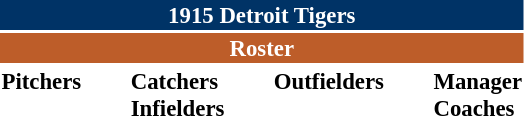<table class="toccolours" style="font-size: 95%;">
<tr>
<th colspan="10" style="background-color: #003366; color: white; text-align: center;">1915 Detroit Tigers</th>
</tr>
<tr>
<td colspan="10" style="background-color: #bd5d29; color: white; text-align: center;"><strong>Roster</strong></td>
</tr>
<tr>
<td valign="top"><strong>Pitchers</strong><br>










</td>
<td width="25px"></td>
<td valign="top"><strong>Catchers</strong><br>



<strong>Infielders</strong>







</td>
<td width="25px"></td>
<td valign="top"><strong>Outfielders</strong><br>

</td>
<td width="25px"></td>
<td valign="top"><strong>Manager</strong><br>
<strong>Coaches</strong>

</td>
</tr>
</table>
